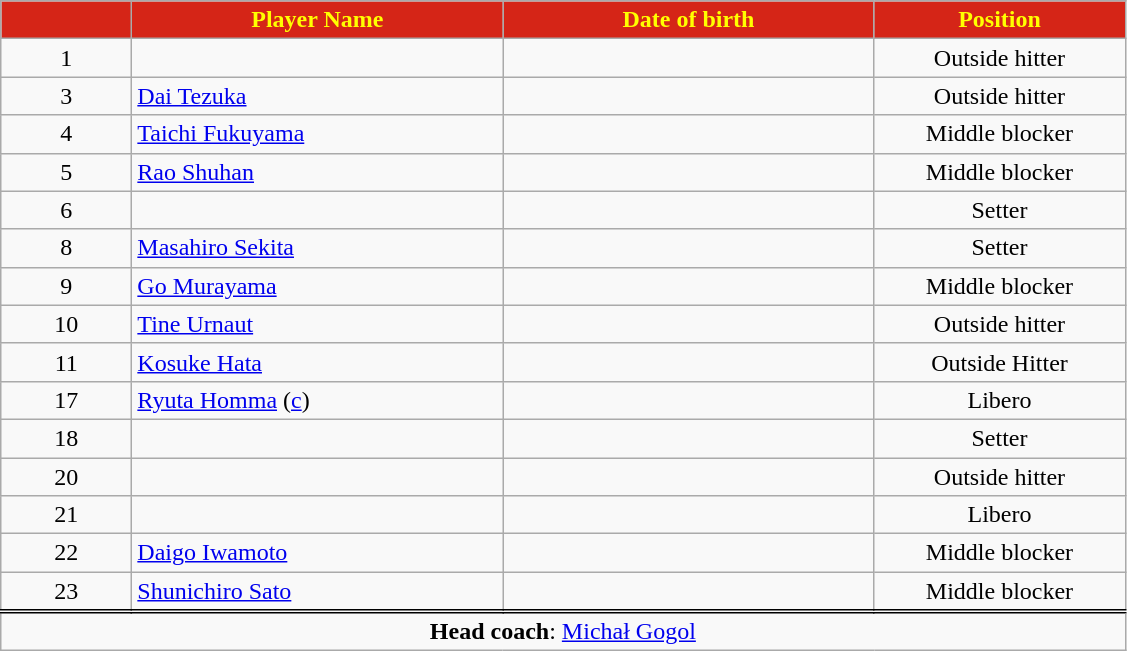<table class="wikitable plainrowheaders " style="text-align:center">
<tr>
<th style="width:5em; color:yellow; background-color:#D52517"></th>
<th style="width:15em; color:yellow; background-color:#D52517">Player Name</th>
<th style="width:15em; color:yellow; background-color:#D52517">Date of birth</th>
<th style="width:10em; color:yellow; background-color:#D52517">Position</th>
</tr>
<tr>
<td>1</td>
<td align=left> </td>
<td align=right></td>
<td>Outside hitter</td>
</tr>
<tr>
<td>3</td>
<td align=left> <a href='#'>Dai Tezuka</a></td>
<td align=right></td>
<td>Outside hitter</td>
</tr>
<tr>
<td>4</td>
<td align=left> <a href='#'>Taichi Fukuyama</a></td>
<td align=right></td>
<td>Middle blocker</td>
</tr>
<tr>
<td>5</td>
<td align=left> <a href='#'>Rao Shuhan</a></td>
<td align=right></td>
<td>Middle blocker</td>
</tr>
<tr>
<td>6</td>
<td align=left> </td>
<td align=right></td>
<td>Setter</td>
</tr>
<tr>
<td>8</td>
<td align=left> <a href='#'>Masahiro Sekita</a></td>
<td align=right></td>
<td>Setter</td>
</tr>
<tr>
<td>9</td>
<td align=left> <a href='#'>Go Murayama</a></td>
<td align=right></td>
<td>Middle blocker</td>
</tr>
<tr>
<td>10</td>
<td align=left> <a href='#'>Tine Urnaut</a></td>
<td align=right></td>
<td>Outside hitter</td>
</tr>
<tr>
<td>11</td>
<td align=left> <a href='#'>Kosuke Hata</a></td>
<td align=right></td>
<td>Outside Hitter</td>
</tr>
<tr>
<td>17</td>
<td align=left> <a href='#'>Ryuta Homma</a> (<a href='#'>c</a>)</td>
<td align=right></td>
<td>Libero</td>
</tr>
<tr>
<td>18</td>
<td align=left> </td>
<td align=right></td>
<td>Setter</td>
</tr>
<tr>
<td>20</td>
<td align=left> </td>
<td align=right></td>
<td>Outside hitter</td>
</tr>
<tr>
<td>21</td>
<td align=left> </td>
<td align=right></td>
<td>Libero</td>
</tr>
<tr>
<td>22</td>
<td align=left> <a href='#'>Daigo Iwamoto</a></td>
<td align=right></td>
<td>Middle blocker</td>
</tr>
<tr>
<td>23</td>
<td align=left> <a href='#'>Shunichiro Sato</a></td>
<td align=right></td>
<td>Middle blocker</td>
</tr>
<tr>
<td style="border-top:double;"colspan=4><strong>Head coach</strong>:  <a href='#'>Michał Gogol</a></td>
</tr>
</table>
